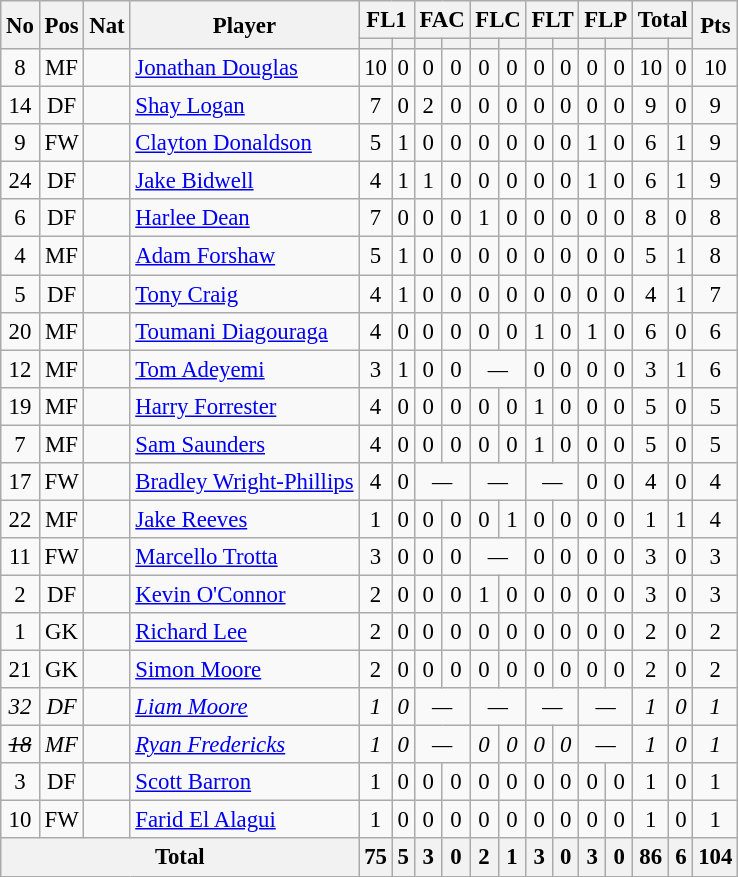<table class="wikitable" style="text-align:center; border:1px #aaa solid; font-size:95%;">
<tr>
<th rowspan="2">No</th>
<th rowspan="2">Pos</th>
<th rowspan="2">Nat</th>
<th rowspan="2">Player</th>
<th colspan="2">FL1</th>
<th colspan="2">FAC</th>
<th colspan="2">FLC</th>
<th colspan="2">FLT</th>
<th colspan="2">FLP</th>
<th colspan="2">Total</th>
<th rowspan="2">Pts</th>
</tr>
<tr>
<th></th>
<th></th>
<th></th>
<th></th>
<th></th>
<th></th>
<th></th>
<th></th>
<th></th>
<th></th>
<th></th>
<th></th>
</tr>
<tr>
<td>8</td>
<td>MF</td>
<td></td>
<td style="text-align:left;"><a href='#'>Jonathan Douglas</a></td>
<td>10</td>
<td>0</td>
<td>0</td>
<td>0</td>
<td>0</td>
<td>0</td>
<td>0</td>
<td>0</td>
<td>0</td>
<td>0</td>
<td>10</td>
<td>0</td>
<td>10</td>
</tr>
<tr>
<td>14</td>
<td>DF</td>
<td></td>
<td style="text-align:left;"><a href='#'>Shay Logan</a></td>
<td>7</td>
<td>0</td>
<td>2</td>
<td>0</td>
<td>0</td>
<td>0</td>
<td>0</td>
<td>0</td>
<td>0</td>
<td>0</td>
<td>9</td>
<td>0</td>
<td>9</td>
</tr>
<tr>
<td>9</td>
<td>FW</td>
<td></td>
<td style="text-align:left;"><a href='#'>Clayton Donaldson</a></td>
<td>5</td>
<td>1</td>
<td>0</td>
<td>0</td>
<td>0</td>
<td>0</td>
<td>0</td>
<td>0</td>
<td>1</td>
<td>0</td>
<td>6</td>
<td>1</td>
<td>9</td>
</tr>
<tr>
<td>24</td>
<td>DF</td>
<td></td>
<td style="text-align:left;"><a href='#'>Jake Bidwell</a></td>
<td>4</td>
<td>1</td>
<td>1</td>
<td>0</td>
<td>0</td>
<td>0</td>
<td>0</td>
<td>0</td>
<td>1</td>
<td>0</td>
<td>6</td>
<td>1</td>
<td>9</td>
</tr>
<tr>
<td>6</td>
<td>DF</td>
<td></td>
<td style="text-align:left;"><a href='#'>Harlee Dean</a></td>
<td>7</td>
<td>0</td>
<td>0</td>
<td>0</td>
<td>1</td>
<td>0</td>
<td>0</td>
<td>0</td>
<td>0</td>
<td>0</td>
<td>8</td>
<td>0</td>
<td>8</td>
</tr>
<tr>
<td>4</td>
<td>MF</td>
<td></td>
<td style="text-align:left;"><a href='#'>Adam Forshaw</a></td>
<td>5</td>
<td>1</td>
<td>0</td>
<td>0</td>
<td>0</td>
<td>0</td>
<td>0</td>
<td>0</td>
<td>0</td>
<td>0</td>
<td>5</td>
<td>1</td>
<td>8</td>
</tr>
<tr>
<td>5</td>
<td>DF</td>
<td></td>
<td style="text-align:left;"><a href='#'>Tony Craig</a></td>
<td>4</td>
<td>1</td>
<td>0</td>
<td>0</td>
<td>0</td>
<td>0</td>
<td>0</td>
<td>0</td>
<td>0</td>
<td>0</td>
<td>4</td>
<td>1</td>
<td>7</td>
</tr>
<tr>
<td>20</td>
<td>MF</td>
<td></td>
<td style="text-align:left;"><a href='#'>Toumani Diagouraga</a></td>
<td>4</td>
<td>0</td>
<td>0</td>
<td>0</td>
<td>0</td>
<td>0</td>
<td>1</td>
<td>0</td>
<td>1</td>
<td>0</td>
<td>6</td>
<td>0</td>
<td>6</td>
</tr>
<tr>
<td>12</td>
<td>MF</td>
<td></td>
<td style="text-align:left;"><a href='#'>Tom Adeyemi</a></td>
<td>3</td>
<td>1</td>
<td>0</td>
<td>0</td>
<td colspan="2"><em>—</em></td>
<td>0</td>
<td>0</td>
<td>0</td>
<td>0</td>
<td>3</td>
<td>1</td>
<td>6</td>
</tr>
<tr>
<td>19</td>
<td>MF</td>
<td></td>
<td style="text-align:left;"><a href='#'>Harry Forrester</a></td>
<td>4</td>
<td>0</td>
<td>0</td>
<td>0</td>
<td>0</td>
<td>0</td>
<td>1</td>
<td>0</td>
<td>0</td>
<td>0</td>
<td>5</td>
<td>0</td>
<td>5</td>
</tr>
<tr>
<td>7</td>
<td>MF</td>
<td></td>
<td style="text-align:left;"><a href='#'>Sam Saunders</a></td>
<td>4</td>
<td>0</td>
<td>0</td>
<td>0</td>
<td>0</td>
<td>0</td>
<td>1</td>
<td>0</td>
<td>0</td>
<td>0</td>
<td>5</td>
<td>0</td>
<td>5</td>
</tr>
<tr>
<td>17</td>
<td>FW</td>
<td></td>
<td style="text-align:left;"><a href='#'>Bradley Wright-Phillips</a></td>
<td>4</td>
<td>0</td>
<td colspan="2"><em>—</em></td>
<td colspan="2"><em>—</em></td>
<td colspan="2"><em>—</em></td>
<td>0</td>
<td>0</td>
<td>4</td>
<td>0</td>
<td>4</td>
</tr>
<tr>
<td>22</td>
<td>MF</td>
<td></td>
<td style="text-align:left;"><a href='#'>Jake Reeves</a></td>
<td>1</td>
<td>0</td>
<td>0</td>
<td>0</td>
<td>0</td>
<td>1</td>
<td>0</td>
<td>0</td>
<td>0</td>
<td>0</td>
<td>1</td>
<td>1</td>
<td>4</td>
</tr>
<tr>
<td>11</td>
<td>FW</td>
<td></td>
<td style="text-align:left;"><a href='#'>Marcello Trotta</a></td>
<td>3</td>
<td>0</td>
<td>0</td>
<td>0</td>
<td colspan="2"><em>—</em></td>
<td>0</td>
<td>0</td>
<td>0</td>
<td>0</td>
<td>3</td>
<td>0</td>
<td>3</td>
</tr>
<tr>
<td>2</td>
<td>DF</td>
<td></td>
<td style="text-align:left;"><a href='#'>Kevin O'Connor</a></td>
<td>2</td>
<td>0</td>
<td>0</td>
<td>0</td>
<td>1</td>
<td>0</td>
<td>0</td>
<td>0</td>
<td>0</td>
<td>0</td>
<td>3</td>
<td>0</td>
<td>3</td>
</tr>
<tr>
<td>1</td>
<td>GK</td>
<td></td>
<td style="text-align:left;"><a href='#'>Richard Lee</a></td>
<td>2</td>
<td>0</td>
<td>0</td>
<td>0</td>
<td>0</td>
<td>0</td>
<td>0</td>
<td>0</td>
<td>0</td>
<td>0</td>
<td>2</td>
<td>0</td>
<td>2</td>
</tr>
<tr>
<td>21</td>
<td>GK</td>
<td></td>
<td style="text-align:left;"><a href='#'>Simon Moore</a></td>
<td>2</td>
<td>0</td>
<td>0</td>
<td>0</td>
<td>0</td>
<td>0</td>
<td>0</td>
<td>0</td>
<td>0</td>
<td>0</td>
<td>2</td>
<td>0</td>
<td>2</td>
</tr>
<tr>
<td><em>32</em></td>
<td><em>DF</em></td>
<td></td>
<td style="text-align:left;"><em><a href='#'>Liam Moore</a></em></td>
<td><em>1</em></td>
<td><em>0</em></td>
<td colspan="2"><em>—</em></td>
<td colspan="2"><em>—</em></td>
<td colspan="2"><em>—</em></td>
<td colspan="2"><em>—</em></td>
<td><em>1</em></td>
<td><em>0</em></td>
<td><em>1</em></td>
</tr>
<tr>
<td><em><s>18</s></em></td>
<td><em>MF</em></td>
<td><em></em></td>
<td style="text-align:left;"><em><a href='#'>Ryan Fredericks</a></em></td>
<td><em>1</em></td>
<td><em>0</em></td>
<td colspan="2"><em>—</em></td>
<td><em>0</em></td>
<td><em>0</em></td>
<td><em>0</em></td>
<td><em>0</em></td>
<td colspan="2"><em>—</em></td>
<td><em>1</em></td>
<td><em>0</em></td>
<td><em>1</em></td>
</tr>
<tr>
<td>3</td>
<td>DF</td>
<td></td>
<td style="text-align:left;"><a href='#'>Scott Barron</a></td>
<td>1</td>
<td>0</td>
<td>0</td>
<td>0</td>
<td>0</td>
<td>0</td>
<td>0</td>
<td>0</td>
<td>0</td>
<td>0</td>
<td>1</td>
<td>0</td>
<td>1</td>
</tr>
<tr>
<td>10</td>
<td>FW</td>
<td></td>
<td style="text-align:left;"><a href='#'>Farid El Alagui</a></td>
<td>1</td>
<td>0</td>
<td>0</td>
<td>0</td>
<td>0</td>
<td>0</td>
<td>0</td>
<td>0</td>
<td>0</td>
<td>0</td>
<td>1</td>
<td>0</td>
<td>1</td>
</tr>
<tr>
<th colspan="4">Total</th>
<th>75</th>
<th>5</th>
<th>3</th>
<th>0</th>
<th>2</th>
<th>1</th>
<th>3</th>
<th>0</th>
<th>3</th>
<th>0</th>
<th>86</th>
<th>6</th>
<th>104</th>
</tr>
</table>
